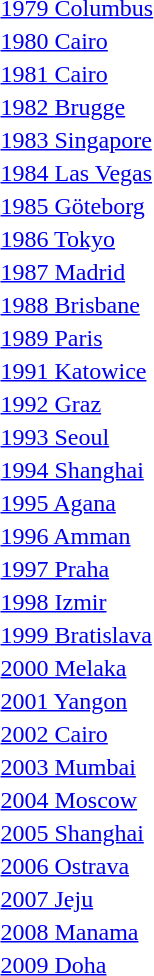<table>
<tr>
<td><a href='#'>1979 Columbus</a></td>
<td></td>
<td></td>
<td></td>
</tr>
<tr>
<td><a href='#'>1980 Cairo</a></td>
<td></td>
<td></td>
<td></td>
</tr>
<tr>
<td><a href='#'>1981 Cairo</a></td>
<td></td>
<td></td>
<td></td>
</tr>
<tr>
<td><a href='#'>1982 Brugge</a></td>
<td></td>
<td></td>
<td></td>
</tr>
<tr>
<td><a href='#'>1983 Singapore</a></td>
<td></td>
<td></td>
<td></td>
</tr>
<tr>
<td><a href='#'>1984 Las Vegas</a></td>
<td></td>
<td></td>
<td></td>
</tr>
<tr>
<td><a href='#'>1985 Göteborg</a></td>
<td></td>
<td></td>
<td></td>
</tr>
<tr>
<td><a href='#'>1986 Tokyo</a></td>
<td></td>
<td></td>
<td></td>
</tr>
<tr>
<td><a href='#'>1987 Madrid</a></td>
<td></td>
<td></td>
<td {{flagathlete></td>
</tr>
<tr>
<td><a href='#'>1988 Brisbane</a></td>
<td></td>
<td></td>
<td></td>
</tr>
<tr>
<td><a href='#'>1989 Paris</a></td>
<td></td>
<td></td>
</tr>
<tr>
<td><a href='#'>1991 Katowice</a></td>
<td></td>
<td></td>
<td></td>
</tr>
<tr>
<td><a href='#'>1992 Graz</a></td>
<td></td>
<td></td>
<td></td>
</tr>
<tr>
<td><a href='#'>1993 Seoul</a></td>
<td></td>
<td></td>
<td></td>
</tr>
<tr>
<td><a href='#'>1994 Shanghai</a></td>
<td></td>
<td></td>
<td></td>
</tr>
<tr>
<td><a href='#'>1995 Agana</a></td>
<td></td>
<td></td>
<td></td>
</tr>
<tr>
<td><a href='#'>1996 Amman</a></td>
<td></td>
<td></td>
<td></td>
</tr>
<tr>
<td><a href='#'>1997 Praha</a></td>
<td></td>
<td></td>
<td></td>
</tr>
<tr>
<td><a href='#'>1998 Izmir</a></td>
<td></td>
<td></td>
<td></td>
</tr>
<tr>
<td><a href='#'>1999 Bratislava</a></td>
<td></td>
<td></td>
<td></td>
</tr>
<tr>
<td><a href='#'>2000 Melaka</a></td>
<td></td>
<td></td>
<td></td>
</tr>
<tr>
<td><a href='#'>2001 Yangon</a></td>
<td></td>
<td></td>
<td></td>
</tr>
<tr>
<td><a href='#'>2002 Cairo</a></td>
<td></td>
<td></td>
<td></td>
</tr>
<tr>
<td><a href='#'>2003 Mumbai</a></td>
<td></td>
<td></td>
<td></td>
</tr>
<tr>
<td><a href='#'>2004 Moscow</a></td>
<td></td>
<td></td>
<td></td>
</tr>
<tr>
<td><a href='#'>2005 Shanghai</a></td>
<td></td>
<td></td>
<td></td>
</tr>
<tr>
<td><a href='#'>2006 Ostrava</a></td>
<td></td>
<td></td>
<td></td>
</tr>
<tr>
<td><a href='#'>2007 Jeju</a></td>
<td></td>
<td></td>
<td></td>
</tr>
<tr>
<td><a href='#'>2008 Manama</a></td>
<td></td>
<td></td>
<td></td>
</tr>
<tr>
<td><a href='#'>2009 Doha</a></td>
<td></td>
<td></td>
<td></td>
</tr>
</table>
